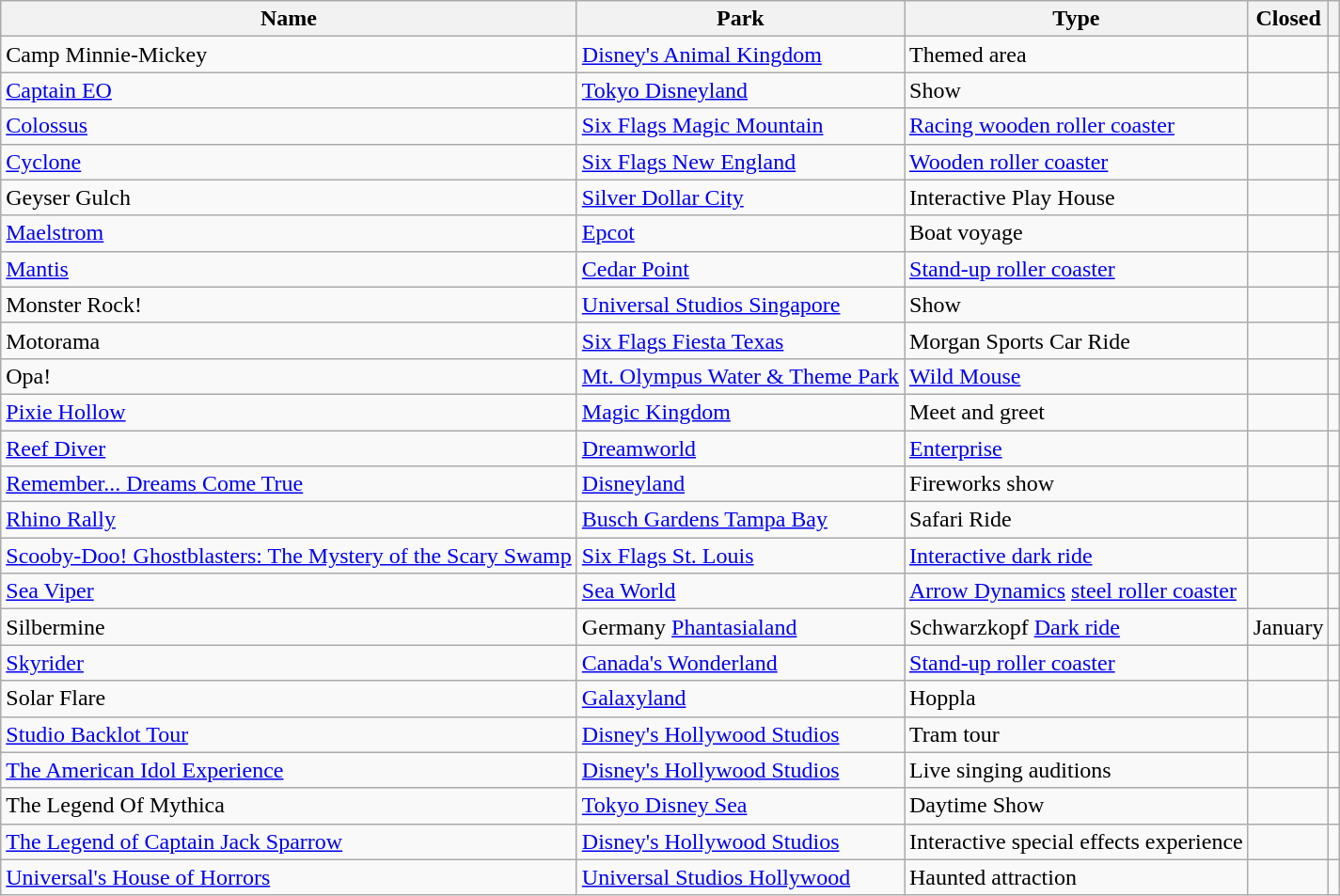<table class="wikitable sortable">
<tr>
<th>Name</th>
<th>Park</th>
<th>Type</th>
<th>Closed</th>
<th class="unsortable"></th>
</tr>
<tr>
<td>Camp Minnie-Mickey</td>
<td><a href='#'>Disney's Animal Kingdom</a></td>
<td>Themed area</td>
<td></td>
<td></td>
</tr>
<tr>
<td><a href='#'>Captain EO</a></td>
<td><a href='#'>Tokyo Disneyland</a></td>
<td>Show</td>
<td></td>
<td></td>
</tr>
<tr>
<td><a href='#'>Colossus</a></td>
<td><a href='#'>Six Flags Magic Mountain</a></td>
<td><a href='#'>Racing wooden roller coaster</a></td>
<td></td>
<td></td>
</tr>
<tr>
<td><a href='#'>Cyclone</a></td>
<td><a href='#'>Six Flags New England</a></td>
<td><a href='#'>Wooden roller coaster</a></td>
<td></td>
<td></td>
</tr>
<tr>
<td>Geyser Gulch</td>
<td><a href='#'>Silver Dollar City</a></td>
<td>Interactive Play House</td>
<td></td>
</tr>
<tr>
<td><a href='#'>Maelstrom</a></td>
<td><a href='#'>Epcot</a></td>
<td>Boat voyage</td>
<td></td>
<td></td>
</tr>
<tr>
<td><a href='#'>Mantis</a></td>
<td><a href='#'>Cedar Point</a></td>
<td><a href='#'>Stand-up roller coaster</a></td>
<td></td>
<td></td>
</tr>
<tr>
<td>Monster Rock!</td>
<td><a href='#'>Universal Studios Singapore</a></td>
<td>Show</td>
<td></td>
<td></td>
</tr>
<tr>
<td>Motorama</td>
<td><a href='#'>Six Flags Fiesta Texas</a></td>
<td>Morgan Sports Car Ride</td>
<td></td>
<td></td>
</tr>
<tr>
<td>Opa!</td>
<td><a href='#'>Mt. Olympus Water & Theme Park</a></td>
<td><a href='#'>Wild Mouse</a></td>
<td></td>
<td></td>
</tr>
<tr>
<td><a href='#'>Pixie Hollow</a></td>
<td><a href='#'>Magic Kingdom</a></td>
<td>Meet and greet</td>
<td></td>
<td></td>
</tr>
<tr>
<td><a href='#'>Reef Diver</a></td>
<td><a href='#'>Dreamworld</a></td>
<td><a href='#'>Enterprise</a></td>
<td></td>
<td></td>
</tr>
<tr>
<td><a href='#'>Remember... Dreams Come True</a></td>
<td><a href='#'>Disneyland</a></td>
<td>Fireworks show</td>
<td></td>
<td></td>
</tr>
<tr>
<td><a href='#'>Rhino Rally</a></td>
<td><a href='#'>Busch Gardens Tampa Bay</a></td>
<td>Safari Ride</td>
<td></td>
<td></td>
</tr>
<tr>
<td><a href='#'>Scooby-Doo! Ghostblasters: The Mystery of the Scary Swamp</a></td>
<td><a href='#'>Six Flags St. Louis</a></td>
<td><a href='#'>Interactive dark ride</a></td>
<td></td>
<td></td>
</tr>
<tr>
<td><a href='#'>Sea Viper</a></td>
<td><a href='#'>Sea World</a></td>
<td><a href='#'>Arrow Dynamics</a> <a href='#'>steel roller coaster</a></td>
<td></td>
<td></td>
</tr>
<tr>
<td>Silbermine</td>
<td>Germany <a href='#'>Phantasialand</a></td>
<td>Schwarzkopf <a href='#'>Dark ride</a></td>
<td>January</td>
<td></td>
</tr>
<tr>
<td><a href='#'>Skyrider</a></td>
<td><a href='#'>Canada's Wonderland</a></td>
<td><a href='#'>Stand-up roller coaster</a></td>
<td></td>
<td></td>
</tr>
<tr>
<td>Solar Flare</td>
<td><a href='#'>Galaxyland</a></td>
<td>Hoppla</td>
<td></td>
</tr>
<tr>
<td><a href='#'>Studio Backlot Tour</a></td>
<td><a href='#'>Disney's Hollywood Studios</a></td>
<td>Tram tour</td>
<td></td>
<td></td>
</tr>
<tr>
<td><a href='#'>The American Idol Experience</a></td>
<td><a href='#'>Disney's Hollywood Studios</a></td>
<td>Live singing auditions</td>
<td></td>
<td></td>
</tr>
<tr>
<td>The Legend Of Mythica</td>
<td><a href='#'>Tokyo Disney Sea</a></td>
<td>Daytime Show</td>
<td></td>
<td></td>
</tr>
<tr>
<td><a href='#'>The Legend of Captain Jack Sparrow</a></td>
<td><a href='#'>Disney's Hollywood Studios</a></td>
<td>Interactive special effects experience</td>
<td></td>
<td></td>
</tr>
<tr>
<td><a href='#'>Universal's House of Horrors</a></td>
<td><a href='#'>Universal Studios Hollywood</a></td>
<td>Haunted attraction</td>
<td></td>
<td></td>
</tr>
</table>
